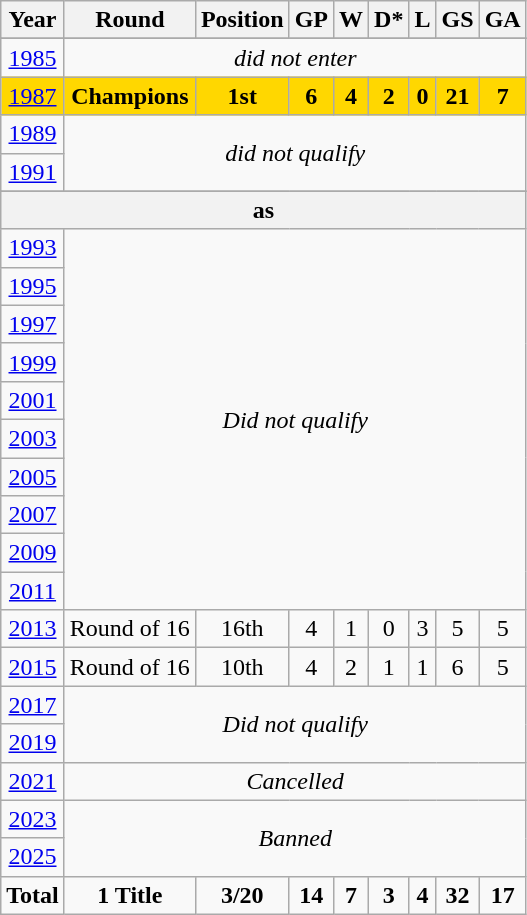<table class="wikitable" style="text-align: center;">
<tr>
<th>Year</th>
<th>Round</th>
<th>Position</th>
<th>GP</th>
<th>W</th>
<th>D*</th>
<th>L</th>
<th>GS</th>
<th>GA</th>
</tr>
<tr>
</tr>
<tr>
<td> <a href='#'>1985</a></td>
<td colspan=8><em>did not enter</em></td>
</tr>
<tr bgcolor="gold">
<td> <a href='#'>1987</a></td>
<td><strong>Champions</strong></td>
<td><strong>1st</strong></td>
<td><strong>6</strong></td>
<td><strong>4</strong></td>
<td><strong>2</strong></td>
<td><strong>0</strong></td>
<td><strong>21</strong></td>
<td><strong>7</strong></td>
</tr>
<tr>
<td> <a href='#'>1989</a></td>
<td rowspan=2 colspan=8><em>did not qualify</em></td>
</tr>
<tr>
<td> <a href='#'>1991</a></td>
</tr>
<tr>
</tr>
<tr>
<th colspan=9>as </th>
</tr>
<tr>
<td> <a href='#'>1993</a></td>
<td colspan=8 rowspan=10><em>Did not qualify</em></td>
</tr>
<tr>
<td> <a href='#'>1995</a></td>
</tr>
<tr>
<td> <a href='#'>1997</a></td>
</tr>
<tr>
<td> <a href='#'>1999</a></td>
</tr>
<tr>
<td> <a href='#'>2001</a></td>
</tr>
<tr>
<td> <a href='#'>2003</a></td>
</tr>
<tr>
<td> <a href='#'>2005</a></td>
</tr>
<tr>
<td> <a href='#'>2007</a></td>
</tr>
<tr>
<td> <a href='#'>2009</a></td>
</tr>
<tr>
<td> <a href='#'>2011</a></td>
</tr>
<tr>
<td> <a href='#'>2013</a></td>
<td>Round of 16</td>
<td>16th</td>
<td>4</td>
<td>1</td>
<td>0</td>
<td>3</td>
<td>5</td>
<td>5</td>
</tr>
<tr>
<td> <a href='#'>2015</a></td>
<td>Round of 16</td>
<td>10th</td>
<td>4</td>
<td>2</td>
<td>1</td>
<td>1</td>
<td>6</td>
<td>5</td>
</tr>
<tr>
<td> <a href='#'>2017</a></td>
<td colspan=8 rowspan=2><em>Did not qualify</em></td>
</tr>
<tr>
<td> <a href='#'>2019</a></td>
</tr>
<tr>
<td> <a href='#'>2021</a></td>
<td colspan=8><em>Cancelled</em></td>
</tr>
<tr>
<td> <a href='#'>2023</a></td>
<td colspan=8 rowspan=2><em>Banned</em></td>
</tr>
<tr>
<td> <a href='#'>2025</a></td>
</tr>
<tr>
<td><strong>Total</strong></td>
<td><strong>1 Title</strong></td>
<td><strong>3/20</strong></td>
<td><strong>14</strong></td>
<td><strong>7</strong></td>
<td><strong>3</strong></td>
<td><strong>4</strong></td>
<td><strong>32</strong></td>
<td><strong>17</strong></td>
</tr>
</table>
